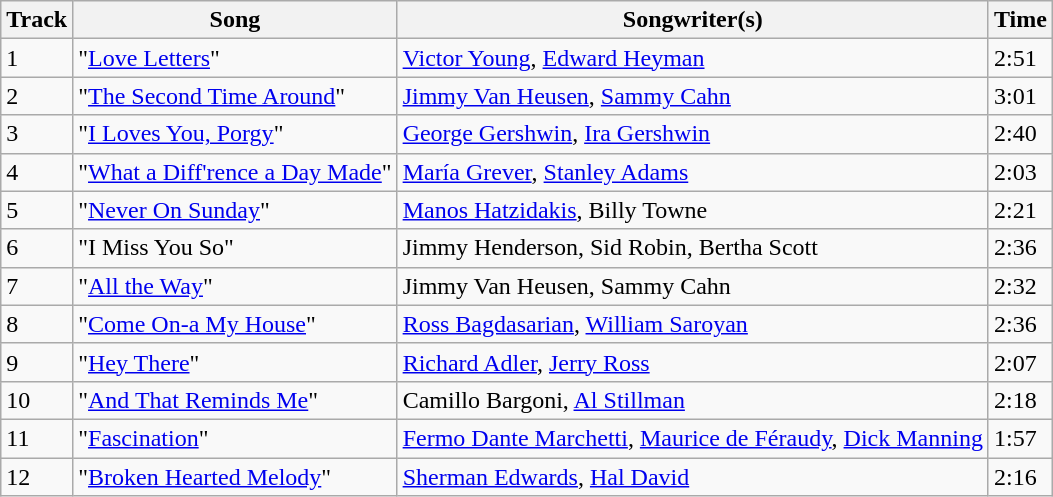<table class="wikitable">
<tr>
<th>Track</th>
<th>Song</th>
<th>Songwriter(s)</th>
<th>Time</th>
</tr>
<tr>
<td>1</td>
<td>"<a href='#'>Love Letters</a>"</td>
<td><a href='#'>Victor Young</a>, <a href='#'>Edward Heyman</a></td>
<td>2:51</td>
</tr>
<tr>
<td>2</td>
<td>"<a href='#'>The Second Time Around</a>"</td>
<td><a href='#'>Jimmy Van Heusen</a>, <a href='#'>Sammy Cahn</a></td>
<td>3:01</td>
</tr>
<tr>
<td>3</td>
<td>"<a href='#'>I Loves You, Porgy</a>"</td>
<td><a href='#'>George Gershwin</a>, <a href='#'>Ira Gershwin</a></td>
<td>2:40</td>
</tr>
<tr>
<td>4</td>
<td>"<a href='#'>What a Diff'rence a Day Made</a>"</td>
<td><a href='#'>María Grever</a>, <a href='#'>Stanley Adams</a></td>
<td>2:03</td>
</tr>
<tr>
<td>5</td>
<td>"<a href='#'>Never On Sunday</a>"</td>
<td><a href='#'>Manos Hatzidakis</a>, Billy Towne</td>
<td>2:21</td>
</tr>
<tr>
<td>6</td>
<td>"I Miss You So"</td>
<td>Jimmy Henderson, Sid Robin, Bertha Scott</td>
<td>2:36</td>
</tr>
<tr>
<td>7</td>
<td>"<a href='#'>All the Way</a>"</td>
<td>Jimmy Van Heusen, Sammy Cahn</td>
<td>2:32</td>
</tr>
<tr>
<td>8</td>
<td>"<a href='#'>Come On-a My House</a>"</td>
<td><a href='#'>Ross Bagdasarian</a>, <a href='#'>William Saroyan</a></td>
<td>2:36</td>
</tr>
<tr>
<td>9</td>
<td>"<a href='#'>Hey There</a>"</td>
<td><a href='#'>Richard Adler</a>, <a href='#'>Jerry Ross</a></td>
<td>2:07</td>
</tr>
<tr>
<td>10</td>
<td>"<a href='#'>And That Reminds Me</a>"</td>
<td>Camillo Bargoni, <a href='#'>Al Stillman</a></td>
<td>2:18</td>
</tr>
<tr>
<td>11</td>
<td>"<a href='#'>Fascination</a>"</td>
<td><a href='#'>Fermo Dante Marchetti</a>, <a href='#'>Maurice de Féraudy</a>, <a href='#'>Dick Manning</a></td>
<td>1:57</td>
</tr>
<tr>
<td>12</td>
<td>"<a href='#'>Broken Hearted Melody</a>"</td>
<td><a href='#'>Sherman Edwards</a>, <a href='#'>Hal David</a></td>
<td>2:16</td>
</tr>
</table>
